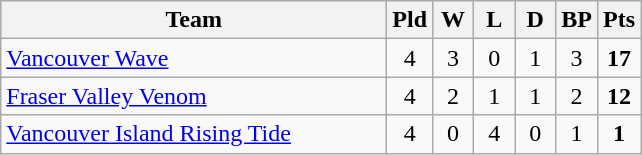<table class="wikitable" style="text-align: center;">
<tr>
<th width="250">Team</th>
<th width="20">Pld</th>
<th width="20">W</th>
<th width="20">L</th>
<th width="20">D</th>
<th width="20">BP</th>
<th width="20">Pts</th>
</tr>
<tr>
<td align=left><a href='#'>Vancouver Wave</a></td>
<td>4</td>
<td>3</td>
<td>0</td>
<td>1</td>
<td>3</td>
<td><strong>17</strong></td>
</tr>
<tr>
<td align=left><a href='#'>Fraser Valley Venom</a></td>
<td>4</td>
<td>2</td>
<td>1</td>
<td>1</td>
<td>2</td>
<td><strong>12</strong></td>
</tr>
<tr>
<td align=left><a href='#'>Vancouver Island Rising Tide</a></td>
<td>4</td>
<td>0</td>
<td>4</td>
<td>0</td>
<td>1</td>
<td><strong>1</strong></td>
</tr>
</table>
